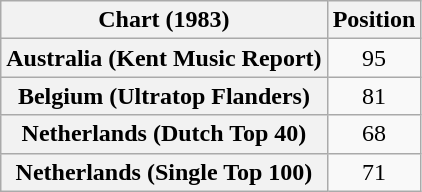<table class="wikitable sortable plainrowheaders" style="text-align:center">
<tr>
<th>Chart (1983)</th>
<th>Position</th>
</tr>
<tr>
<th scope="row">Australia (Kent Music Report)</th>
<td>95</td>
</tr>
<tr>
<th scope="row">Belgium (Ultratop Flanders)</th>
<td>81</td>
</tr>
<tr>
<th scope="row">Netherlands (Dutch Top 40)</th>
<td>68</td>
</tr>
<tr>
<th scope="row">Netherlands (Single Top 100)</th>
<td>71</td>
</tr>
</table>
